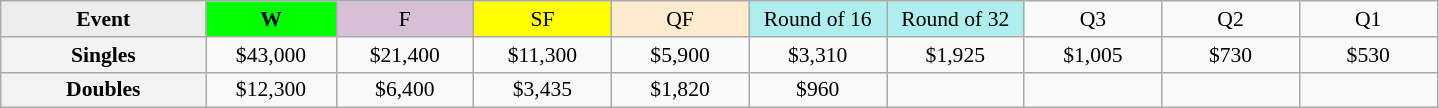<table class=wikitable style=font-size:90%;text-align:center>
<tr>
<td width=130 bgcolor=ededed><strong>Event</strong></td>
<td width=80 bgcolor=lime><strong>W</strong></td>
<td width=85 bgcolor=thistle>F</td>
<td width=85 bgcolor=ffff00>SF</td>
<td width=85 bgcolor=ffebcd>QF</td>
<td width=85 bgcolor=afeeee>Round of 16</td>
<td width=85 bgcolor=afeeee>Round of 32</td>
<td width=85>Q3</td>
<td width=85>Q2</td>
<td width=85>Q1</td>
</tr>
<tr>
<th style=background:#f3f3f3>Singles</th>
<td>$43,000</td>
<td>$21,400</td>
<td>$11,300</td>
<td>$5,900</td>
<td>$3,310</td>
<td>$1,925</td>
<td>$1,005</td>
<td>$730</td>
<td>$530</td>
</tr>
<tr>
<th style=background:#f3f3f3>Doubles</th>
<td>$12,300</td>
<td>$6,400</td>
<td>$3,435</td>
<td>$1,820</td>
<td>$960</td>
<td></td>
<td></td>
<td></td>
<td></td>
</tr>
</table>
